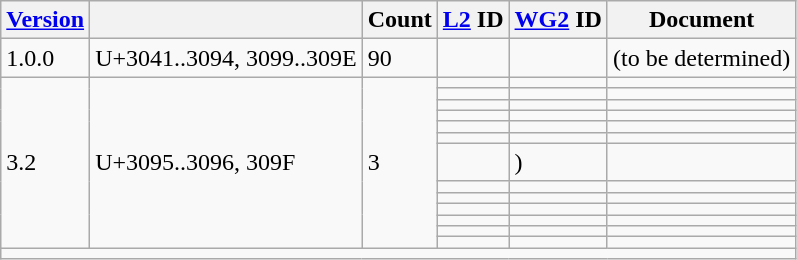<table class="wikitable collapsible sticky-header">
<tr>
<th><a href='#'>Version</a></th>
<th></th>
<th>Count</th>
<th><a href='#'>L2</a> ID</th>
<th><a href='#'>WG2</a> ID</th>
<th>Document</th>
</tr>
<tr>
<td>1.0.0</td>
<td>U+3041..3094, 3099..309E</td>
<td>90</td>
<td></td>
<td></td>
<td>(to be determined)</td>
</tr>
<tr>
<td rowspan="13">3.2</td>
<td rowspan="13">U+3095..3096, 309F</td>
<td rowspan="13">3</td>
<td></td>
<td></td>
<td></td>
</tr>
<tr>
<td></td>
<td></td>
<td></td>
</tr>
<tr>
<td></td>
<td></td>
<td></td>
</tr>
<tr>
<td></td>
<td></td>
<td></td>
</tr>
<tr>
<td></td>
<td></td>
<td></td>
</tr>
<tr>
<td> </td>
<td></td>
<td></td>
</tr>
<tr>
<td></td>
<td> )</td>
<td></td>
</tr>
<tr>
<td></td>
<td></td>
<td></td>
</tr>
<tr>
<td></td>
<td></td>
<td></td>
</tr>
<tr>
<td></td>
<td></td>
<td></td>
</tr>
<tr>
<td></td>
<td></td>
<td></td>
</tr>
<tr>
<td></td>
<td></td>
<td></td>
</tr>
<tr>
<td></td>
<td></td>
<td></td>
</tr>
<tr class="sortbottom">
<td colspan="6"></td>
</tr>
</table>
